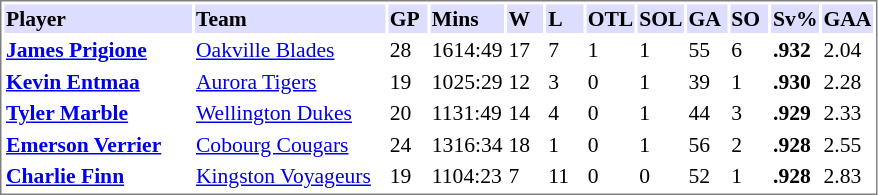<table cellpadding="0">
<tr style="text-align:left; vertical-align:top;">
<td></td>
<td><br><table cellpadding="1"  style="width:585px; font-size:90%; border:1px solid gray;">
<tr>
<th style="background:#ddf; width:27.5%;">Player</th>
<th style="background:#ddf; width:27.5%;">Team</th>
<th style="background:#ddf; width:5%;">GP</th>
<th style="background:#ddf; width:5%;">Mins</th>
<th style="background:#ddf; width:5%;">W</th>
<th style="background:#ddf; width:5%;">L</th>
<th style="background:#ddf; width:5%;">OTL</th>
<th style="background:#ddf; width:5%;">SOL</th>
<th style="background:#ddf; width:5%;">GA</th>
<th style="background:#ddf; width:5%;">SO</th>
<th style="background:#ddf; width:5%;">Sv%</th>
<th style="background:#ddf; width:5%;">GAA</th>
</tr>
<tr>
<td><strong><a href='#'>James Prigione</a></strong></td>
<td><a href='#'>Oakville Blades</a></td>
<td>28</td>
<td>1614:49</td>
<td>17</td>
<td>7</td>
<td>1</td>
<td>1</td>
<td>55</td>
<td>6</td>
<td><strong>.932</strong></td>
<td>2.04</td>
</tr>
<tr>
<td><strong><a href='#'>Kevin Entmaa</a></strong></td>
<td><a href='#'>Aurora Tigers</a></td>
<td>19</td>
<td>1025:29</td>
<td>12</td>
<td>3</td>
<td>0</td>
<td>1</td>
<td>39</td>
<td>1</td>
<td><strong>.930</strong></td>
<td>2.28</td>
</tr>
<tr>
<td><strong><a href='#'>Tyler Marble</a></strong></td>
<td><a href='#'>Wellington Dukes</a></td>
<td>20</td>
<td>1131:49</td>
<td>14</td>
<td>4</td>
<td>0</td>
<td>1</td>
<td>44</td>
<td>3</td>
<td><strong>.929</strong></td>
<td>2.33</td>
</tr>
<tr>
<td><strong><a href='#'>Emerson Verrier</a></strong></td>
<td><a href='#'>Cobourg Cougars</a></td>
<td>24</td>
<td>1316:34</td>
<td>18</td>
<td>1</td>
<td>0</td>
<td>1</td>
<td>56</td>
<td>2</td>
<td><strong>.928</strong></td>
<td>2.55</td>
</tr>
<tr>
<td><strong><a href='#'>Charlie Finn</a></strong></td>
<td><a href='#'>Kingston Voyageurs</a></td>
<td>19</td>
<td>1104:23</td>
<td>7</td>
<td>11</td>
<td>0</td>
<td>0</td>
<td>52</td>
<td>1</td>
<td><strong>.928</strong></td>
<td>2.83</td>
</tr>
</table>
</td>
</tr>
</table>
